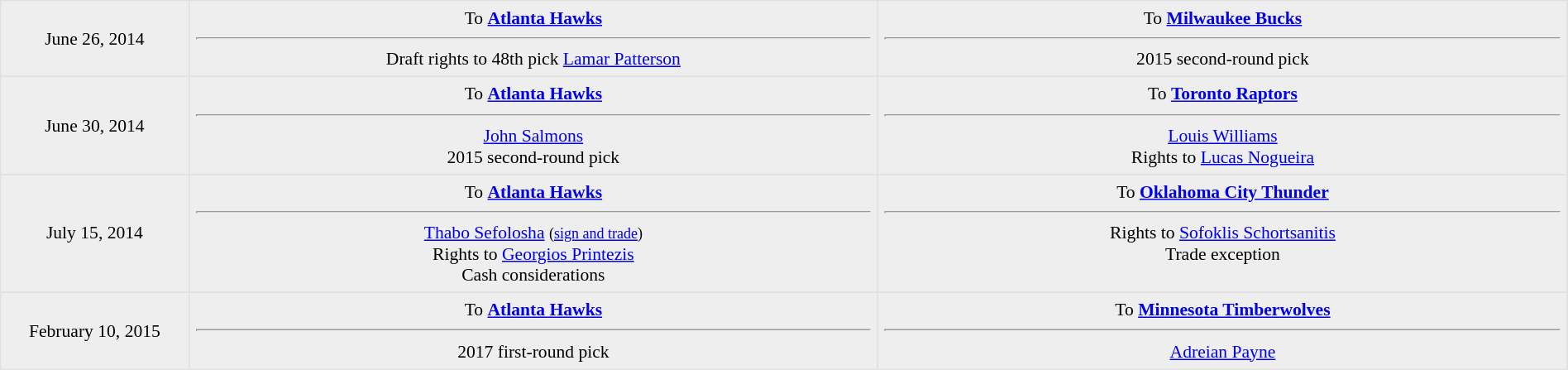<table border=1 style="border-collapse:collapse; font-size:90%; text-align: center; width: 100%" bordercolor="#DFDFDF"  cellpadding="5">
<tr bgcolor="eeeeee">
<td style="width:12%">June 26, 2014</td>
<td style="width:44%" valign="top">To <strong><a href='#'>Atlanta Hawks</a></strong><hr>Draft rights to 48th pick <a href='#'>Lamar Patterson</a></td>
<td style="width:44%" valign="top">To <strong><a href='#'>Milwaukee Bucks</a></strong><hr>2015 second-round pick</td>
</tr>
<tr bgcolor="eeeeee">
<td style="width:12%">June 30, 2014</td>
<td style="width:44%" valign="top">To <strong><a href='#'>Atlanta Hawks</a></strong><hr><a href='#'>John Salmons</a><br>2015 second-round pick</td>
<td style="width:44%" valign="top">To <strong><a href='#'>Toronto Raptors</a></strong><hr><a href='#'>Louis Williams</a><br>Rights to <a href='#'>Lucas Nogueira</a></td>
</tr>
<tr>
</tr>
<tr bgcolor="eeeeee">
<td style="width:12%">July 15, 2014</td>
<td style="width:44%" valign="top">To <strong><a href='#'>Atlanta Hawks</a></strong><hr><a href='#'>Thabo Sefolosha</a> <small>(<a href='#'>sign and trade</a>)</small><br>Rights to <a href='#'>Georgios Printezis</a><br>Cash considerations</td>
<td style="width:44%" valign="top">To <strong><a href='#'>Oklahoma City Thunder</a></strong><hr>Rights to <a href='#'>Sofoklis Schortsanitis</a><br>Trade exception</td>
</tr>
<tr>
</tr>
<tr bgcolor="eeeeee">
<td style="width:12%">February 10, 2015</td>
<td style="width:44%" valign="top">To <strong><a href='#'>Atlanta Hawks</a></strong><hr>2017 first-round pick</td>
<td style="width:44%" valign="top">To <strong><a href='#'>Minnesota Timberwolves</a></strong><hr><a href='#'>Adreian Payne</a></td>
</tr>
</table>
